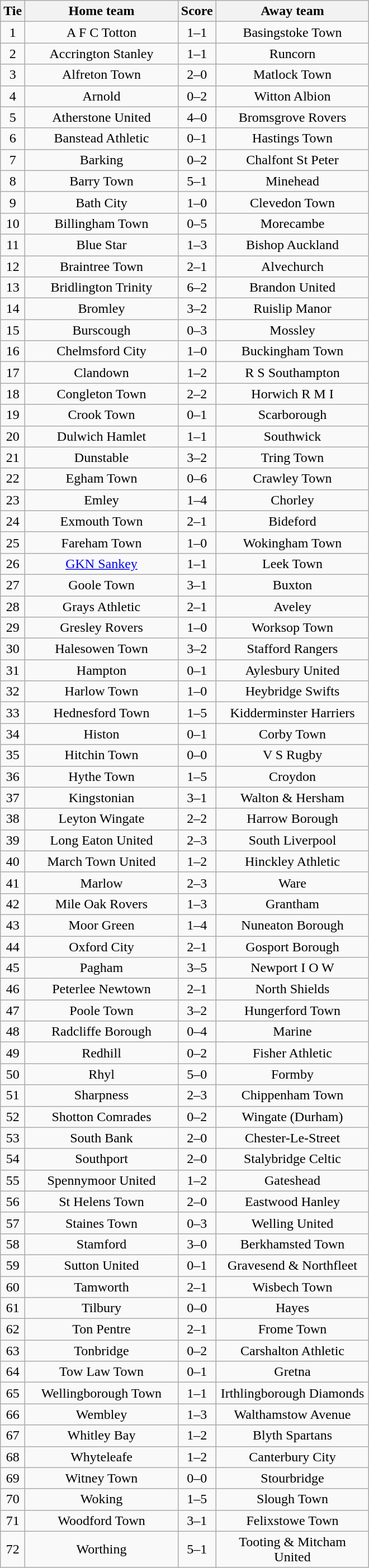<table class="wikitable" style="text-align:center;">
<tr>
<th width=20>Tie</th>
<th width=175>Home team</th>
<th width=20>Score</th>
<th width=175>Away team</th>
</tr>
<tr>
<td>1</td>
<td>A F C Totton</td>
<td>1–1</td>
<td>Basingstoke Town</td>
</tr>
<tr>
<td>2</td>
<td>Accrington Stanley</td>
<td>1–1</td>
<td>Runcorn</td>
</tr>
<tr>
<td>3</td>
<td>Alfreton Town</td>
<td>2–0</td>
<td>Matlock Town</td>
</tr>
<tr>
<td>4</td>
<td>Arnold</td>
<td>0–2</td>
<td>Witton Albion</td>
</tr>
<tr>
<td>5</td>
<td>Atherstone United</td>
<td>4–0</td>
<td>Bromsgrove Rovers</td>
</tr>
<tr>
<td>6</td>
<td>Banstead Athletic</td>
<td>0–1</td>
<td>Hastings Town</td>
</tr>
<tr>
<td>7</td>
<td>Barking</td>
<td>0–2</td>
<td>Chalfont St Peter</td>
</tr>
<tr>
<td>8</td>
<td>Barry Town</td>
<td>5–1</td>
<td>Minehead</td>
</tr>
<tr>
<td>9</td>
<td>Bath City</td>
<td>1–0</td>
<td>Clevedon Town</td>
</tr>
<tr>
<td>10</td>
<td>Billingham Town</td>
<td>0–5</td>
<td>Morecambe</td>
</tr>
<tr>
<td>11</td>
<td>Blue Star</td>
<td>1–3</td>
<td>Bishop Auckland</td>
</tr>
<tr>
<td>12</td>
<td>Braintree Town</td>
<td>2–1</td>
<td>Alvechurch</td>
</tr>
<tr>
<td>13</td>
<td>Bridlington Trinity</td>
<td>6–2</td>
<td>Brandon United</td>
</tr>
<tr>
<td>14</td>
<td>Bromley</td>
<td>3–2</td>
<td>Ruislip Manor</td>
</tr>
<tr>
<td>15</td>
<td>Burscough</td>
<td>0–3</td>
<td>Mossley</td>
</tr>
<tr>
<td>16</td>
<td>Chelmsford City</td>
<td>1–0</td>
<td>Buckingham Town</td>
</tr>
<tr>
<td>17</td>
<td>Clandown</td>
<td>1–2</td>
<td>R S Southampton</td>
</tr>
<tr>
<td>18</td>
<td>Congleton Town</td>
<td>2–2</td>
<td>Horwich R M I</td>
</tr>
<tr>
<td>19</td>
<td>Crook Town</td>
<td>0–1</td>
<td>Scarborough</td>
</tr>
<tr>
<td>20</td>
<td>Dulwich Hamlet</td>
<td>1–1</td>
<td>Southwick</td>
</tr>
<tr>
<td>21</td>
<td>Dunstable</td>
<td>3–2</td>
<td>Tring Town</td>
</tr>
<tr>
<td>22</td>
<td>Egham Town</td>
<td>0–6</td>
<td>Crawley Town</td>
</tr>
<tr>
<td>23</td>
<td>Emley</td>
<td>1–4</td>
<td>Chorley</td>
</tr>
<tr>
<td>24</td>
<td>Exmouth Town</td>
<td>2–1</td>
<td>Bideford</td>
</tr>
<tr>
<td>25</td>
<td>Fareham Town</td>
<td>1–0</td>
<td>Wokingham Town</td>
</tr>
<tr>
<td>26</td>
<td><a href='#'>GKN Sankey</a></td>
<td>1–1</td>
<td>Leek Town</td>
</tr>
<tr>
<td>27</td>
<td>Goole Town</td>
<td>3–1</td>
<td>Buxton</td>
</tr>
<tr>
<td>28</td>
<td>Grays Athletic</td>
<td>2–1</td>
<td>Aveley</td>
</tr>
<tr>
<td>29</td>
<td>Gresley Rovers</td>
<td>1–0</td>
<td>Worksop Town</td>
</tr>
<tr>
<td>30</td>
<td>Halesowen Town</td>
<td>3–2</td>
<td>Stafford Rangers</td>
</tr>
<tr>
<td>31</td>
<td>Hampton</td>
<td>0–1</td>
<td>Aylesbury United</td>
</tr>
<tr>
<td>32</td>
<td>Harlow Town</td>
<td>1–0</td>
<td>Heybridge Swifts</td>
</tr>
<tr>
<td>33</td>
<td>Hednesford Town</td>
<td>1–5</td>
<td>Kidderminster Harriers</td>
</tr>
<tr>
<td>34</td>
<td>Histon</td>
<td>0–1</td>
<td>Corby Town</td>
</tr>
<tr>
<td>35</td>
<td>Hitchin Town</td>
<td>0–0</td>
<td>V S Rugby</td>
</tr>
<tr>
<td>36</td>
<td>Hythe Town</td>
<td>1–5</td>
<td>Croydon</td>
</tr>
<tr>
<td>37</td>
<td>Kingstonian</td>
<td>3–1</td>
<td>Walton & Hersham</td>
</tr>
<tr>
<td>38</td>
<td>Leyton Wingate</td>
<td>2–2</td>
<td>Harrow Borough</td>
</tr>
<tr>
<td>39</td>
<td>Long Eaton United</td>
<td>2–3</td>
<td>South Liverpool</td>
</tr>
<tr>
<td>40</td>
<td>March Town United</td>
<td>1–2</td>
<td>Hinckley Athletic</td>
</tr>
<tr>
<td>41</td>
<td>Marlow</td>
<td>2–3</td>
<td>Ware</td>
</tr>
<tr>
<td>42</td>
<td>Mile Oak Rovers</td>
<td>1–3</td>
<td>Grantham</td>
</tr>
<tr>
<td>43</td>
<td>Moor Green</td>
<td>1–4</td>
<td>Nuneaton Borough</td>
</tr>
<tr>
<td>44</td>
<td>Oxford City</td>
<td>2–1</td>
<td>Gosport Borough</td>
</tr>
<tr>
<td>45</td>
<td>Pagham</td>
<td>3–5</td>
<td>Newport I O W</td>
</tr>
<tr>
<td>46</td>
<td>Peterlee Newtown</td>
<td>2–1</td>
<td>North Shields</td>
</tr>
<tr>
<td>47</td>
<td>Poole Town</td>
<td>3–2</td>
<td>Hungerford Town</td>
</tr>
<tr>
<td>48</td>
<td>Radcliffe Borough</td>
<td>0–4</td>
<td>Marine</td>
</tr>
<tr>
<td>49</td>
<td>Redhill</td>
<td>0–2</td>
<td>Fisher Athletic</td>
</tr>
<tr>
<td>50</td>
<td>Rhyl</td>
<td>5–0</td>
<td>Formby</td>
</tr>
<tr>
<td>51</td>
<td>Sharpness</td>
<td>2–3</td>
<td>Chippenham Town</td>
</tr>
<tr>
<td>52</td>
<td>Shotton Comrades</td>
<td>0–2</td>
<td>Wingate (Durham)</td>
</tr>
<tr>
<td>53</td>
<td>South Bank</td>
<td>2–0</td>
<td>Chester-Le-Street</td>
</tr>
<tr>
<td>54</td>
<td>Southport</td>
<td>2–0</td>
<td>Stalybridge Celtic</td>
</tr>
<tr>
<td>55</td>
<td>Spennymoor United</td>
<td>1–2</td>
<td>Gateshead</td>
</tr>
<tr>
<td>56</td>
<td>St Helens Town</td>
<td>2–0</td>
<td>Eastwood Hanley</td>
</tr>
<tr>
<td>57</td>
<td>Staines Town</td>
<td>0–3</td>
<td>Welling United</td>
</tr>
<tr>
<td>58</td>
<td>Stamford</td>
<td>3–0</td>
<td>Berkhamsted Town</td>
</tr>
<tr>
<td>59</td>
<td>Sutton United</td>
<td>0–1</td>
<td>Gravesend & Northfleet</td>
</tr>
<tr>
<td>60</td>
<td>Tamworth</td>
<td>2–1</td>
<td>Wisbech Town</td>
</tr>
<tr>
<td>61</td>
<td>Tilbury</td>
<td>0–0</td>
<td>Hayes</td>
</tr>
<tr>
<td>62</td>
<td>Ton Pentre</td>
<td>2–1</td>
<td>Frome Town</td>
</tr>
<tr>
<td>63</td>
<td>Tonbridge</td>
<td>0–2</td>
<td>Carshalton Athletic</td>
</tr>
<tr>
<td>64</td>
<td>Tow Law Town</td>
<td>0–1</td>
<td>Gretna</td>
</tr>
<tr>
<td>65</td>
<td>Wellingborough Town</td>
<td>1–1</td>
<td>Irthlingborough Diamonds</td>
</tr>
<tr>
<td>66</td>
<td>Wembley</td>
<td>1–3</td>
<td>Walthamstow Avenue</td>
</tr>
<tr>
<td>67</td>
<td>Whitley Bay</td>
<td>1–2</td>
<td>Blyth Spartans</td>
</tr>
<tr>
<td>68</td>
<td>Whyteleafe</td>
<td>1–2</td>
<td>Canterbury City</td>
</tr>
<tr>
<td>69</td>
<td>Witney Town</td>
<td>0–0</td>
<td>Stourbridge</td>
</tr>
<tr>
<td>70</td>
<td>Woking</td>
<td>1–5</td>
<td>Slough Town</td>
</tr>
<tr>
<td>71</td>
<td>Woodford Town</td>
<td>3–1</td>
<td>Felixstowe Town</td>
</tr>
<tr>
<td>72</td>
<td>Worthing</td>
<td>5–1</td>
<td>Tooting & Mitcham United</td>
</tr>
</table>
